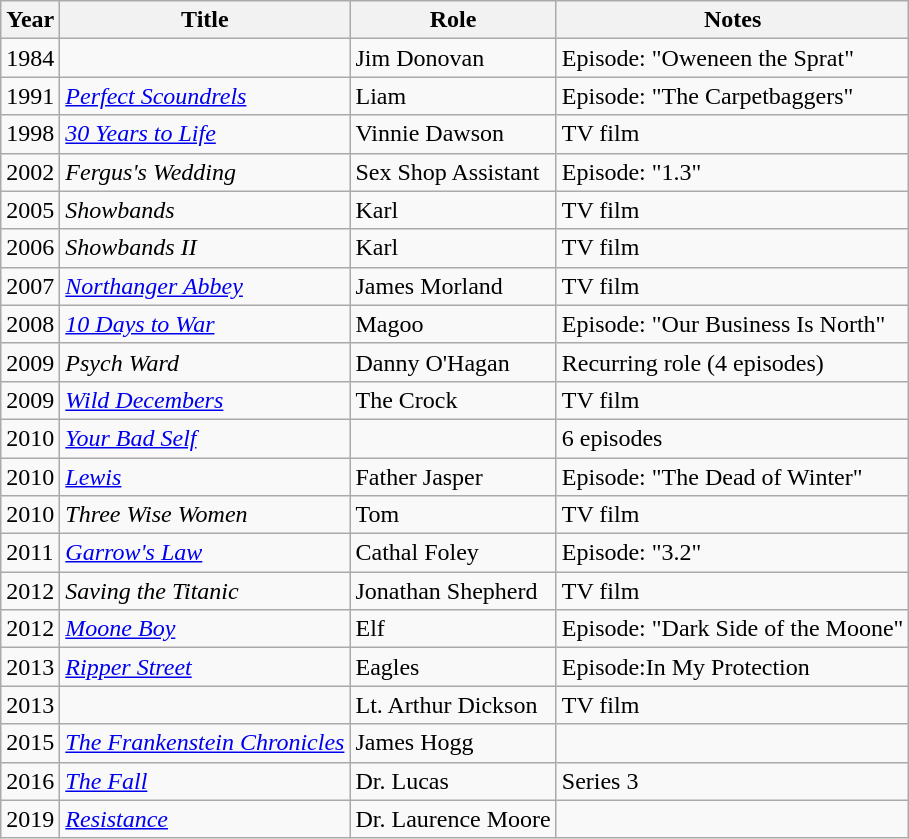<table class="wikitable sortable">
<tr>
<th>Year</th>
<th>Title</th>
<th>Role</th>
<th class="unsortable">Notes</th>
</tr>
<tr>
<td>1984</td>
<td><em></em></td>
<td>Jim Donovan</td>
<td>Episode: "Oweneen the Sprat"</td>
</tr>
<tr>
<td>1991</td>
<td><em><a href='#'>Perfect Scoundrels</a></em></td>
<td>Liam</td>
<td>Episode: "The Carpetbaggers"</td>
</tr>
<tr>
<td>1998</td>
<td><em><a href='#'>30 Years to Life</a></em></td>
<td>Vinnie Dawson</td>
<td>TV film</td>
</tr>
<tr>
<td>2002</td>
<td><em>Fergus's Wedding</em></td>
<td>Sex Shop Assistant</td>
<td>Episode: "1.3"</td>
</tr>
<tr>
<td>2005</td>
<td><em>Showbands</em></td>
<td>Karl</td>
<td>TV film</td>
</tr>
<tr>
<td>2006</td>
<td><em>Showbands II</em></td>
<td>Karl</td>
<td>TV film</td>
</tr>
<tr>
<td>2007</td>
<td><em><a href='#'>Northanger Abbey</a></em></td>
<td>James Morland</td>
<td>TV film</td>
</tr>
<tr>
<td>2008</td>
<td><em><a href='#'>10 Days to War</a></em></td>
<td>Magoo</td>
<td>Episode: "Our Business Is North"</td>
</tr>
<tr>
<td>2009</td>
<td><em>Psych Ward</em></td>
<td>Danny O'Hagan</td>
<td>Recurring role (4 episodes)</td>
</tr>
<tr>
<td>2009</td>
<td><em><a href='#'>Wild Decembers</a></em></td>
<td>The Crock</td>
<td>TV film</td>
</tr>
<tr>
<td>2010</td>
<td><em><a href='#'>Your Bad Self</a></em></td>
<td></td>
<td>6 episodes</td>
</tr>
<tr>
<td>2010</td>
<td><em><a href='#'>Lewis</a></em></td>
<td>Father Jasper</td>
<td>Episode: "The Dead of Winter"</td>
</tr>
<tr>
<td>2010</td>
<td><em>Three Wise Women</em></td>
<td>Tom</td>
<td>TV film</td>
</tr>
<tr>
<td>2011</td>
<td><em><a href='#'>Garrow's Law</a></em></td>
<td>Cathal Foley</td>
<td>Episode: "3.2"</td>
</tr>
<tr>
<td>2012</td>
<td><em>Saving the Titanic</em></td>
<td>Jonathan Shepherd</td>
<td>TV film</td>
</tr>
<tr>
<td>2012</td>
<td><em><a href='#'>Moone Boy</a></em></td>
<td>Elf</td>
<td>Episode: "Dark Side of the Moone"</td>
</tr>
<tr>
<td>2013</td>
<td><em><a href='#'>Ripper Street</a></em></td>
<td>Eagles</td>
<td>Episode:In My Protection</td>
</tr>
<tr>
<td>2013</td>
<td><em></em></td>
<td>Lt. Arthur Dickson</td>
<td>TV film</td>
</tr>
<tr>
<td>2015</td>
<td><em><a href='#'>The Frankenstein Chronicles</a></em></td>
<td>James Hogg</td>
</tr>
<tr>
<td>2016</td>
<td><em><a href='#'>The Fall</a></em></td>
<td>Dr. Lucas</td>
<td>Series 3</td>
</tr>
<tr>
<td>2019</td>
<td><em><a href='#'>Resistance</a></em></td>
<td>Dr. Laurence Moore</td>
<td></td>
</tr>
</table>
